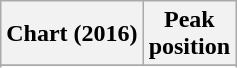<table class="wikitable plainrowheaders sortable" style="text-align:center;">
<tr>
<th scope="col">Chart (2016)</th>
<th scope="col">Peak<br>position</th>
</tr>
<tr>
</tr>
<tr>
</tr>
<tr>
</tr>
<tr>
</tr>
<tr>
</tr>
<tr>
</tr>
<tr>
</tr>
<tr>
</tr>
</table>
